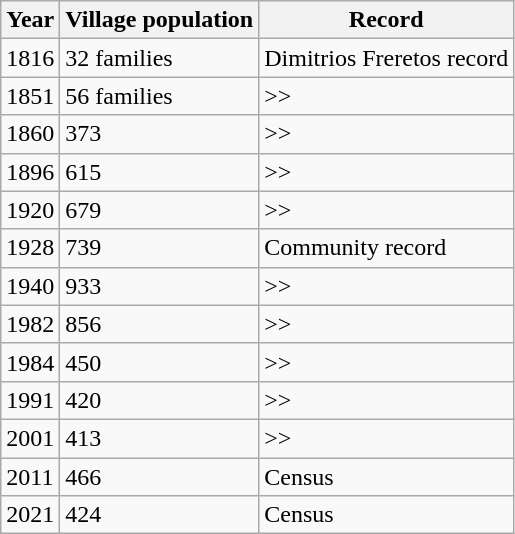<table class="wikitable">
<tr>
<th>Year</th>
<th>Village population</th>
<th>Record</th>
</tr>
<tr>
<td>1816</td>
<td>32 families</td>
<td>Dimitrios Freretos record</td>
</tr>
<tr>
<td>1851</td>
<td>56 families</td>
<td>>></td>
</tr>
<tr>
<td>1860</td>
<td>373</td>
<td>>></td>
</tr>
<tr>
<td>1896</td>
<td>615</td>
<td>>></td>
</tr>
<tr>
<td>1920</td>
<td>679</td>
<td>>></td>
</tr>
<tr>
<td>1928</td>
<td>739</td>
<td>Community record</td>
</tr>
<tr>
<td>1940</td>
<td>933</td>
<td>>></td>
</tr>
<tr>
<td>1982</td>
<td>856</td>
<td>>></td>
</tr>
<tr>
<td>1984</td>
<td>450</td>
<td>>></td>
</tr>
<tr>
<td>1991</td>
<td>420</td>
<td>>></td>
</tr>
<tr>
<td>2001</td>
<td>413</td>
<td>>></td>
</tr>
<tr>
<td>2011</td>
<td>466</td>
<td>Census</td>
</tr>
<tr>
<td>2021</td>
<td>424</td>
<td>Census</td>
</tr>
</table>
